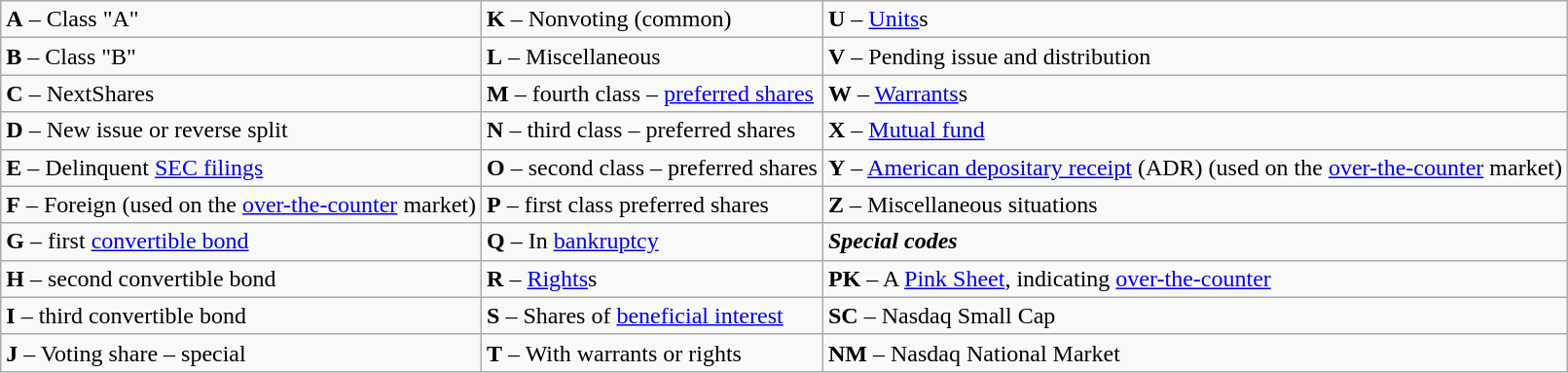<table class="wikitable">
<tr>
<td><strong>A</strong> – Class "A"</td>
<td><strong>K</strong> – Nonvoting (common)</td>
<td><strong>U</strong> – <a href='#'>Units</a>s</td>
</tr>
<tr>
<td><strong>B</strong> – Class "B"</td>
<td><strong>L</strong> – Miscellaneous</td>
<td><strong>V</strong> – Pending issue and distribution</td>
</tr>
<tr>
<td><strong>C</strong> – NextShares</td>
<td><strong>M</strong> – fourth class – <a href='#'>preferred shares</a></td>
<td><strong>W</strong> – <a href='#'>Warrants</a>s</td>
</tr>
<tr>
<td><strong>D</strong> – New issue or reverse split</td>
<td><strong>N</strong> – third class – preferred shares</td>
<td><strong>X</strong> – <a href='#'>Mutual fund</a></td>
</tr>
<tr>
<td><strong>E</strong> – Delinquent <a href='#'>SEC filings</a></td>
<td><strong>O</strong> – second class – preferred shares</td>
<td><strong>Y</strong> – <a href='#'>American depositary receipt</a> (ADR) (used on the <a href='#'>over-the-counter</a> market)</td>
</tr>
<tr>
<td><strong>F</strong> – Foreign (used on the <a href='#'>over-the-counter</a> market)</td>
<td><strong>P</strong> – first class preferred shares</td>
<td><strong>Z</strong> – Miscellaneous situations</td>
</tr>
<tr>
<td><strong>G</strong> – first <a href='#'>convertible bond</a></td>
<td><strong>Q</strong> – In <a href='#'>bankruptcy</a></td>
<td><strong><em>Special codes</em></strong></td>
</tr>
<tr>
<td><strong>H</strong> – second convertible bond</td>
<td><strong>R</strong> – <a href='#'>Rights</a>s</td>
<td><strong>PK</strong> – A <a href='#'>Pink Sheet</a>, indicating <a href='#'>over-the-counter</a></td>
</tr>
<tr>
<td><strong>I</strong> – third convertible bond</td>
<td><strong>S</strong> – Shares of <a href='#'>beneficial interest</a></td>
<td><strong>SC</strong> – Nasdaq Small Cap</td>
</tr>
<tr>
<td><strong>J</strong> – Voting share – special</td>
<td><strong>T</strong> – With warrants or rights</td>
<td><strong>NM</strong> – Nasdaq National Market</td>
</tr>
</table>
